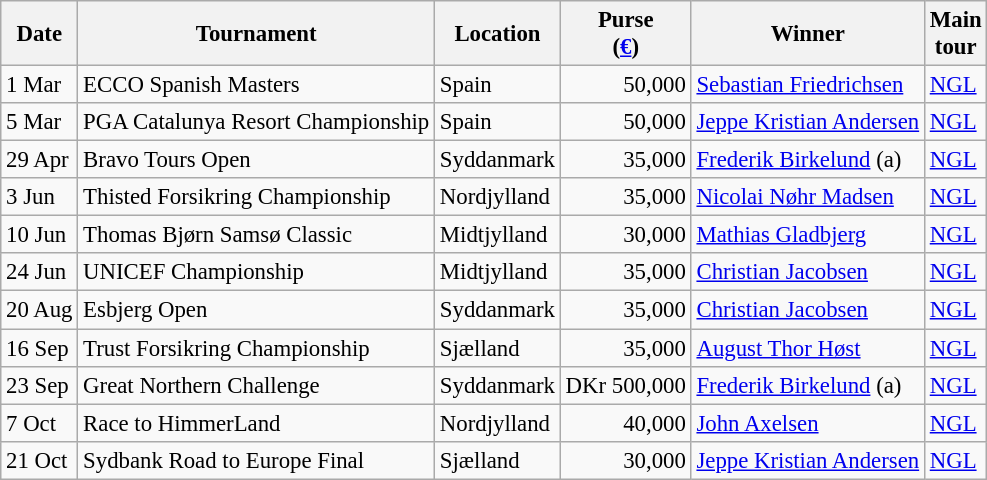<table class="wikitable" style="font-size:95%;">
<tr>
<th>Date</th>
<th>Tournament</th>
<th>Location</th>
<th>Purse<br>(<a href='#'>€</a>)</th>
<th>Winner</th>
<th>Main<br>tour</th>
</tr>
<tr>
<td>1 Mar</td>
<td>ECCO Spanish Masters</td>
<td>Spain</td>
<td align=right>50,000</td>
<td> <a href='#'>Sebastian Friedrichsen</a></td>
<td><a href='#'>NGL</a></td>
</tr>
<tr>
<td>5 Mar</td>
<td>PGA Catalunya Resort Championship</td>
<td>Spain</td>
<td align=right>50,000</td>
<td> <a href='#'>Jeppe Kristian Andersen</a></td>
<td><a href='#'>NGL</a></td>
</tr>
<tr>
<td>29 Apr</td>
<td>Bravo Tours Open</td>
<td>Syddanmark</td>
<td align=right>35,000</td>
<td> <a href='#'>Frederik Birkelund</a> (a)</td>
<td><a href='#'>NGL</a></td>
</tr>
<tr>
<td>3 Jun</td>
<td>Thisted Forsikring Championship</td>
<td>Nordjylland</td>
<td align=right>35,000</td>
<td> <a href='#'>Nicolai Nøhr Madsen</a></td>
<td><a href='#'>NGL</a></td>
</tr>
<tr>
<td>10 Jun</td>
<td>Thomas Bjørn Samsø Classic</td>
<td>Midtjylland</td>
<td align=right>30,000</td>
<td> <a href='#'>Mathias Gladbjerg</a></td>
<td><a href='#'>NGL</a></td>
</tr>
<tr>
<td>24 Jun</td>
<td>UNICEF Championship</td>
<td>Midtjylland</td>
<td align=right>35,000</td>
<td> <a href='#'>Christian Jacobsen</a></td>
<td><a href='#'>NGL</a></td>
</tr>
<tr>
<td>20 Aug</td>
<td>Esbjerg Open</td>
<td>Syddanmark</td>
<td align=right>35,000</td>
<td> <a href='#'>Christian Jacobsen</a></td>
<td><a href='#'>NGL</a></td>
</tr>
<tr>
<td>16 Sep</td>
<td>Trust Forsikring Championship</td>
<td>Sjælland</td>
<td align=right>35,000</td>
<td> <a href='#'>August Thor Høst</a></td>
<td><a href='#'>NGL</a></td>
</tr>
<tr>
<td>23 Sep</td>
<td>Great Northern Challenge</td>
<td>Syddanmark</td>
<td align=right>DKr 500,000</td>
<td> <a href='#'>Frederik Birkelund</a> (a)</td>
<td><a href='#'>NGL</a></td>
</tr>
<tr>
<td>7 Oct</td>
<td>Race to HimmerLand</td>
<td>Nordjylland</td>
<td align=right>40,000</td>
<td> <a href='#'>John Axelsen</a></td>
<td><a href='#'>NGL</a></td>
</tr>
<tr>
<td>21 Oct</td>
<td>Sydbank Road to Europe Final</td>
<td>Sjælland</td>
<td align=right>30,000</td>
<td> <a href='#'>Jeppe Kristian Andersen</a></td>
<td><a href='#'>NGL</a></td>
</tr>
</table>
